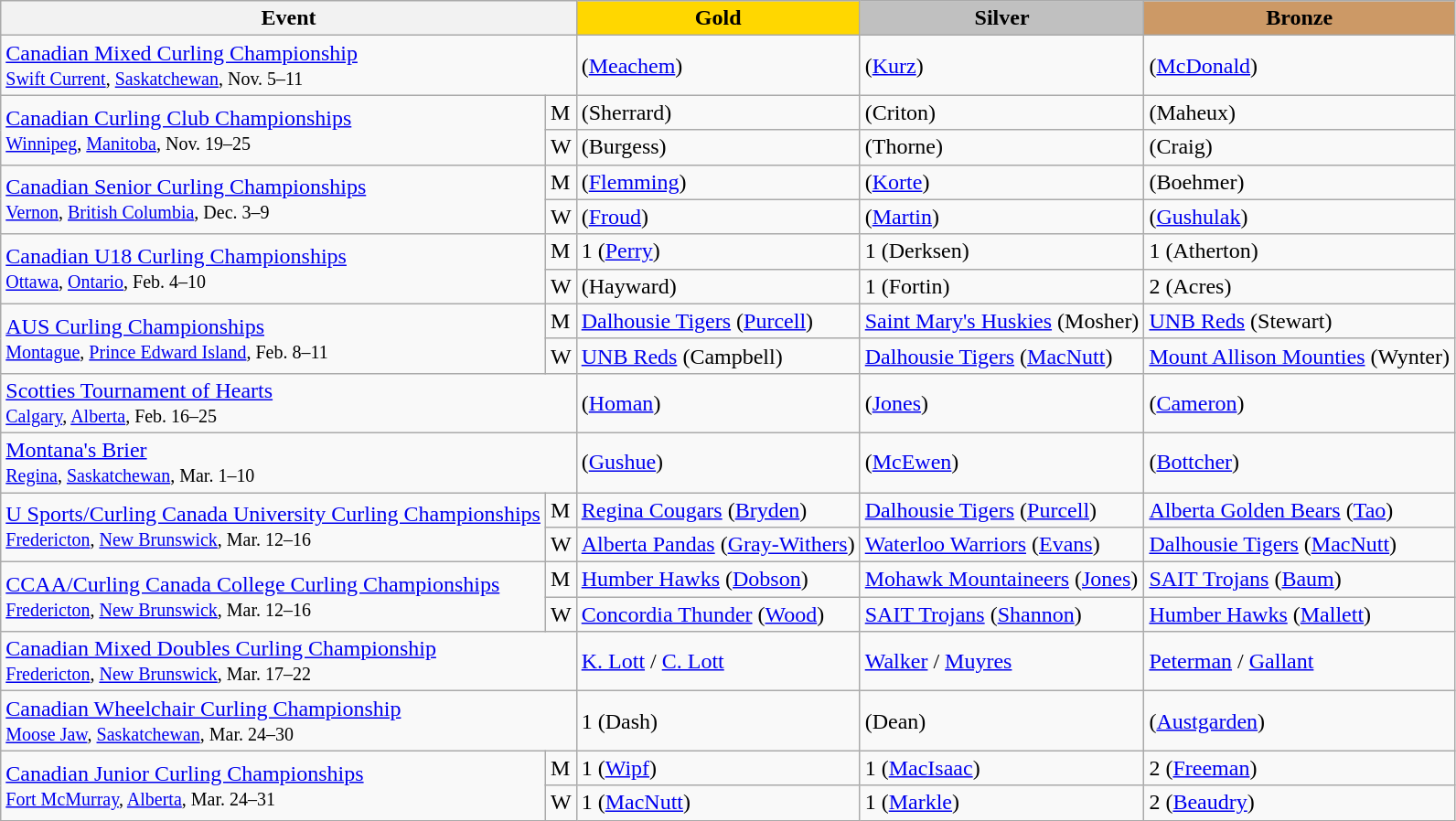<table class="wikitable">
<tr>
<th colspan="2">Event</th>
<th style="background:gold">Gold</th>
<th style="background:silver">Silver</th>
<th style="background:#cc9966">Bronze</th>
</tr>
<tr>
<td colspan="2"><a href='#'>Canadian Mixed Curling Championship</a> <br> <small><a href='#'>Swift Current</a>, <a href='#'>Saskatchewan</a>, Nov. 5–11</small></td>
<td> (<a href='#'>Meachem</a>)</td>
<td> (<a href='#'>Kurz</a>)</td>
<td> (<a href='#'>McDonald</a>)</td>
</tr>
<tr>
<td rowspan="2"><a href='#'>Canadian Curling Club Championships</a> <br> <small><a href='#'>Winnipeg</a>, <a href='#'>Manitoba</a>, Nov. 19–25</small></td>
<td>M</td>
<td> (Sherrard)</td>
<td> (Criton)</td>
<td> (Maheux)</td>
</tr>
<tr>
<td>W</td>
<td> (Burgess)</td>
<td> (Thorne)</td>
<td> (Craig)</td>
</tr>
<tr>
<td rowspan="2"><a href='#'>Canadian Senior Curling Championships</a> <br> <small><a href='#'>Vernon</a>, <a href='#'>British Columbia</a>, Dec. 3–9</small></td>
<td>M</td>
<td> (<a href='#'>Flemming</a>)</td>
<td> (<a href='#'>Korte</a>)</td>
<td> (Boehmer)</td>
</tr>
<tr>
<td>W</td>
<td> (<a href='#'>Froud</a>)</td>
<td> (<a href='#'>Martin</a>)</td>
<td> (<a href='#'>Gushulak</a>)</td>
</tr>
<tr>
<td rowspan="2"><a href='#'>Canadian U18 Curling Championships</a> <br> <small><a href='#'>Ottawa</a>, <a href='#'>Ontario</a>, Feb. 4–10</small></td>
<td>M</td>
<td> 1 (<a href='#'>Perry</a>)</td>
<td> 1 (Derksen)</td>
<td> 1 (Atherton)</td>
</tr>
<tr>
<td>W</td>
<td> (Hayward)</td>
<td> 1 (Fortin)</td>
<td> 2 (Acres)</td>
</tr>
<tr>
<td rowspan="2"><a href='#'>AUS Curling Championships</a> <br> <small><a href='#'>Montague</a>, <a href='#'>Prince Edward Island</a>, Feb. 8–11</small></td>
<td>M</td>
<td> <a href='#'>Dalhousie Tigers</a> (<a href='#'>Purcell</a>)</td>
<td> <a href='#'>Saint Mary's Huskies</a> (Mosher)</td>
<td> <a href='#'>UNB Reds</a> (Stewart)</td>
</tr>
<tr>
<td>W</td>
<td> <a href='#'>UNB Reds</a> (Campbell)</td>
<td> <a href='#'>Dalhousie Tigers</a> (<a href='#'>MacNutt</a>)</td>
<td> <a href='#'>Mount Allison Mounties</a> (Wynter)</td>
</tr>
<tr>
<td colspan="2"><a href='#'>Scotties Tournament of Hearts</a> <br> <small><a href='#'>Calgary</a>, <a href='#'>Alberta</a>, Feb. 16–25</small></td>
<td> (<a href='#'>Homan</a>)</td>
<td> (<a href='#'>Jones</a>)</td>
<td> (<a href='#'>Cameron</a>)</td>
</tr>
<tr>
<td colspan="2"><a href='#'>Montana's Brier</a> <br> <small><a href='#'>Regina</a>, <a href='#'>Saskatchewan</a>, Mar. 1–10</small></td>
<td> (<a href='#'>Gushue</a>)</td>
<td> (<a href='#'>McEwen</a>)</td>
<td> (<a href='#'>Bottcher</a>)</td>
</tr>
<tr>
<td rowspan="2"><a href='#'>U Sports/Curling Canada University Curling Championships</a> <br> <small><a href='#'>Fredericton</a>, <a href='#'>New Brunswick</a>, Mar. 12–16</small></td>
<td>M</td>
<td> <a href='#'>Regina Cougars</a> (<a href='#'>Bryden</a>)</td>
<td> <a href='#'>Dalhousie Tigers</a> (<a href='#'>Purcell</a>)</td>
<td> <a href='#'>Alberta Golden Bears</a> (<a href='#'>Tao</a>)</td>
</tr>
<tr>
<td>W</td>
<td> <a href='#'>Alberta Pandas</a> (<a href='#'>Gray-Withers</a>)</td>
<td> <a href='#'>Waterloo Warriors</a> (<a href='#'>Evans</a>)</td>
<td> <a href='#'>Dalhousie Tigers</a> (<a href='#'>MacNutt</a>)</td>
</tr>
<tr>
<td rowspan="2"><a href='#'>CCAA/Curling Canada College Curling Championships</a> <br> <small><a href='#'>Fredericton</a>, <a href='#'>New Brunswick</a>, Mar. 12–16</small></td>
<td>M</td>
<td> <a href='#'>Humber Hawks</a> (<a href='#'>Dobson</a>)</td>
<td> <a href='#'>Mohawk Mountaineers</a> (<a href='#'>Jones</a>)</td>
<td> <a href='#'>SAIT Trojans</a> (<a href='#'>Baum</a>)</td>
</tr>
<tr>
<td>W</td>
<td> <a href='#'>Concordia Thunder</a> (<a href='#'>Wood</a>)</td>
<td> <a href='#'>SAIT Trojans</a> (<a href='#'>Shannon</a>)</td>
<td> <a href='#'>Humber Hawks</a> (<a href='#'>Mallett</a>)</td>
</tr>
<tr>
<td colspan="2"><a href='#'>Canadian Mixed Doubles Curling Championship</a> <br> <small><a href='#'>Fredericton</a>, <a href='#'>New Brunswick</a>, Mar. 17–22</small></td>
<td> <a href='#'>K. Lott</a> / <a href='#'>C. Lott</a></td>
<td> <a href='#'>Walker</a> / <a href='#'>Muyres</a></td>
<td> <a href='#'>Peterman</a> / <a href='#'>Gallant</a></td>
</tr>
<tr>
<td colspan="2"><a href='#'>Canadian Wheelchair Curling Championship</a> <br> <small><a href='#'>Moose Jaw</a>, <a href='#'>Saskatchewan</a>, Mar. 24–30</small></td>
<td> 1 (Dash)</td>
<td> (Dean)</td>
<td> (<a href='#'>Austgarden</a>)</td>
</tr>
<tr>
<td rowspan="2"><a href='#'>Canadian Junior Curling Championships</a> <br> <small><a href='#'>Fort McMurray</a>, <a href='#'>Alberta</a>, Mar. 24–31</small></td>
<td>M</td>
<td> 1 (<a href='#'>Wipf</a>)</td>
<td> 1 (<a href='#'>MacIsaac</a>)</td>
<td> 2 (<a href='#'>Freeman</a>)</td>
</tr>
<tr>
<td>W</td>
<td> 1 (<a href='#'>MacNutt</a>)</td>
<td> 1 (<a href='#'>Markle</a>)</td>
<td> 2 (<a href='#'>Beaudry</a>)</td>
</tr>
</table>
